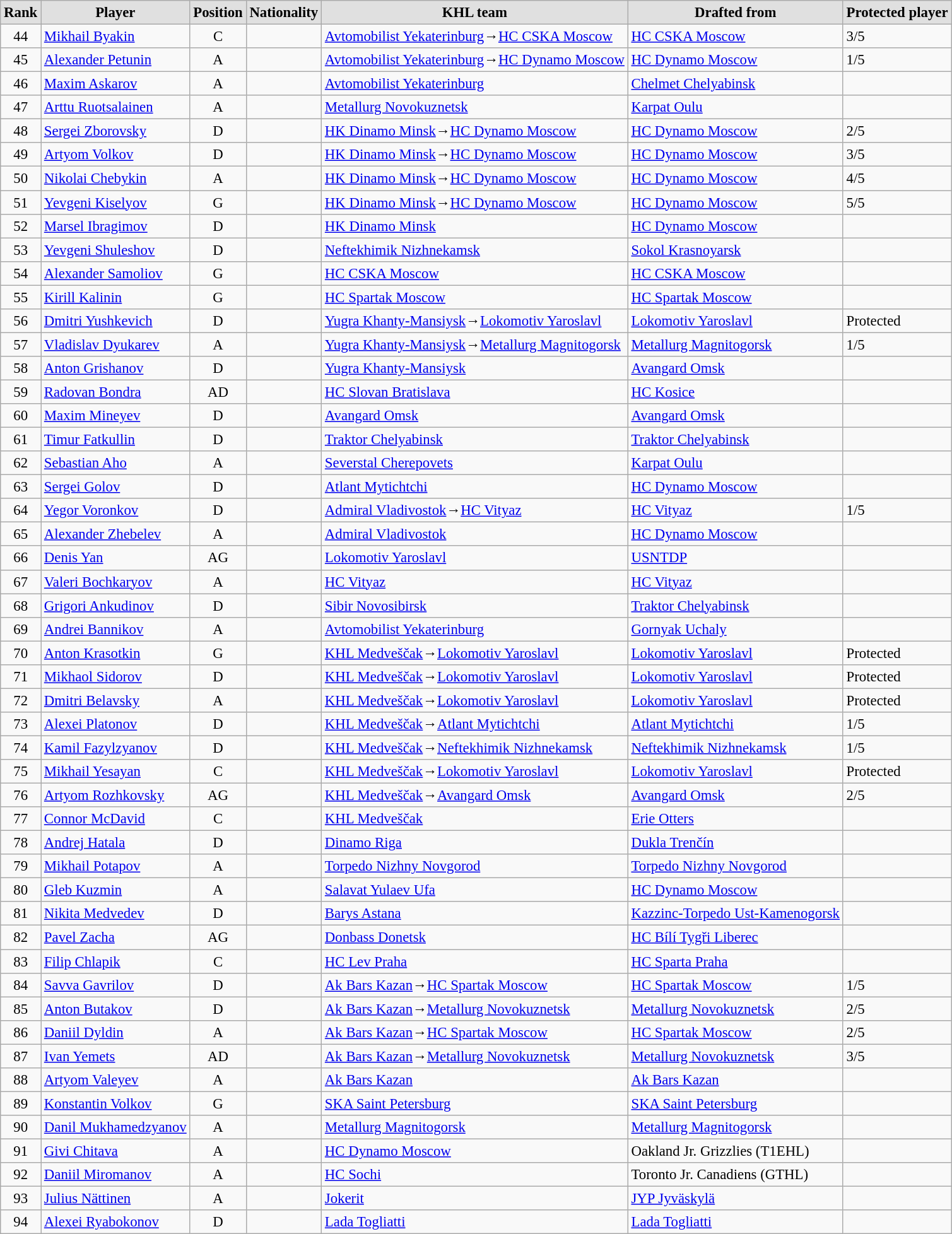<table style="font-size: 95%; text-align: left;" class="wikitable alternance">
<tr>
<th scope="col" style="background: #e0e0e0;">Rank</th>
<th scope="col" style="background: #e0e0e0;">Player</th>
<th scope="col" style="background: #e0e0e0;">Position</th>
<th scope="col" style="background: #e0e0e0;">Nationality</th>
<th scope="col" style="background: #e0e0e0;">KHL team</th>
<th scope="col" style="background: #e0e0e0;">Drafted from</th>
<th scope="col" style="background: #e0e0e0;">Protected player</th>
</tr>
<tr>
<td align="center">44</td>
<td><a href='#'>Mikhail Byakin</a></td>
<td align="center">C</td>
<td></td>
<td><a href='#'>Avtomobilist Yekaterinburg</a>→<a href='#'>HC CSKA Moscow</a></td>
<td><a href='#'>HC CSKA Moscow</a></td>
<td>3/5</td>
</tr>
<tr>
<td align="center">45</td>
<td><a href='#'>Alexander Petunin</a></td>
<td align="center">A</td>
<td></td>
<td><a href='#'>Avtomobilist Yekaterinburg</a>→<a href='#'>HC Dynamo Moscow</a></td>
<td><a href='#'>HC Dynamo Moscow</a></td>
<td>1/5</td>
</tr>
<tr>
<td align="center">46</td>
<td><a href='#'>Maxim Askarov</a></td>
<td align="center">A</td>
<td></td>
<td><a href='#'>Avtomobilist Yekaterinburg</a></td>
<td><a href='#'>Chelmet Chelyabinsk</a></td>
<td></td>
</tr>
<tr>
<td align="center">47</td>
<td><a href='#'>Arttu Ruotsalainen</a></td>
<td align="center">A</td>
<td></td>
<td><a href='#'>Metallurg Novokuznetsk</a></td>
<td><a href='#'>Karpat Oulu</a></td>
<td></td>
</tr>
<tr>
<td align="center">48</td>
<td><a href='#'>Sergei Zborovsky</a></td>
<td align="center">D</td>
<td></td>
<td><a href='#'>HK Dinamo Minsk</a>→<a href='#'>HC Dynamo Moscow</a></td>
<td><a href='#'>HC Dynamo Moscow</a></td>
<td>2/5</td>
</tr>
<tr>
<td align="center">49</td>
<td><a href='#'>Artyom Volkov</a></td>
<td align="center">D</td>
<td></td>
<td><a href='#'>HK Dinamo Minsk</a>→<a href='#'>HC Dynamo Moscow</a></td>
<td><a href='#'>HC Dynamo Moscow</a></td>
<td>3/5</td>
</tr>
<tr>
<td align="center">50</td>
<td><a href='#'>Nikolai Chebykin</a></td>
<td align="center">A</td>
<td></td>
<td><a href='#'>HK Dinamo Minsk</a>→<a href='#'>HC Dynamo Moscow</a></td>
<td><a href='#'>HC Dynamo Moscow</a></td>
<td>4/5</td>
</tr>
<tr>
<td align="center">51</td>
<td><a href='#'>Yevgeni Kiselyov</a></td>
<td align="center">G</td>
<td></td>
<td><a href='#'>HK Dinamo Minsk</a>→<a href='#'>HC Dynamo Moscow</a></td>
<td><a href='#'>HC Dynamo Moscow</a></td>
<td>5/5</td>
</tr>
<tr>
<td align="center">52</td>
<td><a href='#'>Marsel Ibragimov</a></td>
<td align="center">D</td>
<td></td>
<td><a href='#'>HK Dinamo Minsk</a></td>
<td><a href='#'>HC Dynamo Moscow</a></td>
<td></td>
</tr>
<tr>
<td align="center">53</td>
<td><a href='#'>Yevgeni Shuleshov</a></td>
<td align="center">D</td>
<td></td>
<td><a href='#'>Neftekhimik Nizhnekamsk</a></td>
<td><a href='#'>Sokol Krasnoyarsk</a></td>
<td></td>
</tr>
<tr>
<td align="center">54</td>
<td><a href='#'>Alexander Samoliov</a></td>
<td align="center">G</td>
<td></td>
<td><a href='#'>HC CSKA Moscow</a></td>
<td><a href='#'>HC CSKA Moscow</a></td>
<td></td>
</tr>
<tr>
<td align="center">55</td>
<td><a href='#'>Kirill Kalinin</a></td>
<td align="center">G</td>
<td></td>
<td><a href='#'>HC Spartak Moscow</a></td>
<td><a href='#'>HC Spartak Moscow</a></td>
<td></td>
</tr>
<tr>
<td align="center">56</td>
<td><a href='#'>Dmitri Yushkevich</a></td>
<td align="center">D</td>
<td></td>
<td><a href='#'>Yugra Khanty-Mansiysk</a>→<a href='#'>Lokomotiv Yaroslavl</a></td>
<td><a href='#'>Lokomotiv Yaroslavl</a></td>
<td>Protected</td>
</tr>
<tr>
<td align="center">57</td>
<td><a href='#'>Vladislav Dyukarev</a></td>
<td align="center">A</td>
<td></td>
<td><a href='#'>Yugra Khanty-Mansiysk</a>→<a href='#'>Metallurg Magnitogorsk</a></td>
<td><a href='#'>Metallurg Magnitogorsk</a></td>
<td>1/5</td>
</tr>
<tr>
<td align="center">58</td>
<td><a href='#'>Anton Grishanov</a></td>
<td align="center">D</td>
<td></td>
<td><a href='#'>Yugra Khanty-Mansiysk</a></td>
<td><a href='#'>Avangard Omsk</a></td>
<td></td>
</tr>
<tr>
<td align="center">59</td>
<td><a href='#'>Radovan Bondra</a></td>
<td align="center">AD</td>
<td></td>
<td><a href='#'>HC Slovan Bratislava</a></td>
<td><a href='#'>HC Kosice</a></td>
<td></td>
</tr>
<tr>
<td align="center">60</td>
<td><a href='#'>Maxim Mineyev</a></td>
<td align="center">D</td>
<td></td>
<td><a href='#'>Avangard Omsk</a></td>
<td><a href='#'>Avangard Omsk</a></td>
<td></td>
</tr>
<tr>
<td align="center">61</td>
<td><a href='#'>Timur Fatkullin</a></td>
<td align="center">D</td>
<td></td>
<td><a href='#'>Traktor Chelyabinsk</a></td>
<td><a href='#'>Traktor Chelyabinsk</a></td>
<td></td>
</tr>
<tr>
<td align="center">62</td>
<td><a href='#'>Sebastian Aho</a></td>
<td align="center">A</td>
<td></td>
<td><a href='#'>Severstal Cherepovets</a></td>
<td><a href='#'>Karpat Oulu</a></td>
<td></td>
</tr>
<tr>
<td align="center">63</td>
<td><a href='#'>Sergei Golov</a></td>
<td align="center">D</td>
<td></td>
<td><a href='#'>Atlant Mytichtchi</a></td>
<td><a href='#'>HC Dynamo Moscow</a></td>
<td></td>
</tr>
<tr>
<td align="center">64</td>
<td><a href='#'>Yegor Voronkov</a></td>
<td align="center">D</td>
<td></td>
<td><a href='#'>Admiral Vladivostok</a>→<a href='#'>HC Vityaz</a></td>
<td><a href='#'>HC Vityaz</a></td>
<td>1/5</td>
</tr>
<tr>
<td align="center">65</td>
<td><a href='#'>Alexander Zhebelev</a></td>
<td align="center">A</td>
<td></td>
<td><a href='#'>Admiral Vladivostok</a></td>
<td><a href='#'>HC Dynamo Moscow</a></td>
<td></td>
</tr>
<tr>
<td align="center">66</td>
<td><a href='#'>Denis Yan</a></td>
<td align="center">AG</td>
<td></td>
<td><a href='#'>Lokomotiv Yaroslavl</a></td>
<td><a href='#'>USNTDP</a></td>
<td></td>
</tr>
<tr>
<td align="center">67</td>
<td><a href='#'>Valeri Bochkaryov</a></td>
<td align="center">A</td>
<td></td>
<td><a href='#'>HC Vityaz</a></td>
<td><a href='#'>HC Vityaz</a></td>
<td></td>
</tr>
<tr>
<td align="center">68</td>
<td><a href='#'>Grigori Ankudinov</a></td>
<td align="center">D</td>
<td></td>
<td><a href='#'>Sibir Novosibirsk</a></td>
<td><a href='#'>Traktor Chelyabinsk</a></td>
<td></td>
</tr>
<tr>
<td align="center">69</td>
<td><a href='#'>Andrei Bannikov</a></td>
<td align="center">A</td>
<td></td>
<td><a href='#'>Avtomobilist Yekaterinburg</a></td>
<td><a href='#'>Gornyak Uchaly</a></td>
<td></td>
</tr>
<tr>
<td align="center">70</td>
<td><a href='#'>Anton Krasotkin</a></td>
<td align="center">G</td>
<td></td>
<td><a href='#'>KHL Medveščak</a>→<a href='#'>Lokomotiv Yaroslavl</a></td>
<td><a href='#'>Lokomotiv Yaroslavl</a></td>
<td>Protected</td>
</tr>
<tr>
<td align="center">71</td>
<td><a href='#'>Mikhaol Sidorov</a></td>
<td align="center">D</td>
<td></td>
<td><a href='#'>KHL Medveščak</a>→<a href='#'>Lokomotiv Yaroslavl</a></td>
<td><a href='#'>Lokomotiv Yaroslavl</a></td>
<td>Protected</td>
</tr>
<tr>
<td align="center">72</td>
<td><a href='#'>Dmitri Belavsky</a></td>
<td align="center">A</td>
<td></td>
<td><a href='#'>KHL Medveščak</a>→<a href='#'>Lokomotiv Yaroslavl</a></td>
<td><a href='#'>Lokomotiv Yaroslavl</a></td>
<td>Protected</td>
</tr>
<tr>
<td align="center">73</td>
<td><a href='#'>Alexei Platonov</a></td>
<td align="center">D</td>
<td></td>
<td><a href='#'>KHL Medveščak</a>→<a href='#'>Atlant Mytichtchi</a></td>
<td><a href='#'>Atlant Mytichtchi</a></td>
<td>1/5</td>
</tr>
<tr>
<td align="center">74</td>
<td><a href='#'>Kamil Fazylzyanov</a></td>
<td align="center">D</td>
<td></td>
<td><a href='#'>KHL Medveščak</a>→<a href='#'>Neftekhimik Nizhnekamsk</a></td>
<td><a href='#'>Neftekhimik Nizhnekamsk</a></td>
<td>1/5</td>
</tr>
<tr>
<td align="center">75</td>
<td><a href='#'>Mikhail Yesayan</a></td>
<td align="center">C</td>
<td></td>
<td><a href='#'>KHL Medveščak</a>→<a href='#'>Lokomotiv Yaroslavl</a></td>
<td><a href='#'>Lokomotiv Yaroslavl</a></td>
<td>Protected</td>
</tr>
<tr>
<td align="center">76</td>
<td><a href='#'>Artyom Rozhkovsky</a></td>
<td align="center">AG</td>
<td></td>
<td><a href='#'>KHL Medveščak</a>→<a href='#'>Avangard Omsk</a></td>
<td><a href='#'>Avangard Omsk</a></td>
<td>2/5</td>
</tr>
<tr>
<td align="center">77</td>
<td><a href='#'>Connor McDavid</a></td>
<td align="center">C</td>
<td></td>
<td><a href='#'>KHL Medveščak</a></td>
<td><a href='#'>Erie Otters</a></td>
<td></td>
</tr>
<tr>
<td align="center">78</td>
<td><a href='#'>Andrej Hatala</a></td>
<td align="center">D</td>
<td></td>
<td><a href='#'>Dinamo Riga</a></td>
<td><a href='#'>Dukla Trenčín</a></td>
<td></td>
</tr>
<tr>
<td align="center">79</td>
<td><a href='#'>Mikhail Potapov</a></td>
<td align="center">A</td>
<td></td>
<td><a href='#'>Torpedo Nizhny Novgorod</a></td>
<td><a href='#'>Torpedo Nizhny Novgorod</a></td>
<td></td>
</tr>
<tr>
<td align="center">80</td>
<td><a href='#'>Gleb Kuzmin</a></td>
<td align="center">A</td>
<td></td>
<td><a href='#'>Salavat Yulaev Ufa</a></td>
<td><a href='#'>HC Dynamo Moscow</a></td>
<td></td>
</tr>
<tr>
<td align="center">81</td>
<td><a href='#'>Nikita Medvedev</a></td>
<td align="center">D</td>
<td></td>
<td><a href='#'>Barys Astana</a></td>
<td><a href='#'>Kazzinc-Torpedo Ust-Kamenogorsk</a></td>
<td></td>
</tr>
<tr>
<td align="center">82</td>
<td><a href='#'>Pavel Zacha</a></td>
<td align="center">AG</td>
<td></td>
<td><a href='#'>Donbass Donetsk</a></td>
<td><a href='#'>HC Bílí Tygři Liberec</a></td>
<td></td>
</tr>
<tr>
<td align="center">83</td>
<td><a href='#'>Filip Chlapik</a></td>
<td align="center">C</td>
<td></td>
<td><a href='#'>HC Lev Praha</a></td>
<td><a href='#'>HC Sparta Praha</a></td>
<td></td>
</tr>
<tr>
<td align="center">84</td>
<td><a href='#'>Savva Gavrilov</a></td>
<td align="center">D</td>
<td></td>
<td><a href='#'>Ak Bars Kazan</a>→<a href='#'>HC Spartak Moscow</a></td>
<td><a href='#'>HC Spartak Moscow</a></td>
<td>1/5</td>
</tr>
<tr>
<td align="center">85</td>
<td><a href='#'>Anton Butakov</a></td>
<td align="center">D</td>
<td></td>
<td><a href='#'>Ak Bars Kazan</a>→<a href='#'>Metallurg Novokuznetsk</a></td>
<td><a href='#'>Metallurg Novokuznetsk</a></td>
<td>2/5</td>
</tr>
<tr>
<td align="center">86</td>
<td><a href='#'>Daniil Dyldin</a></td>
<td align="center">A</td>
<td></td>
<td><a href='#'>Ak Bars Kazan</a>→<a href='#'>HC Spartak Moscow</a></td>
<td><a href='#'>HC Spartak Moscow</a></td>
<td>2/5</td>
</tr>
<tr>
<td align="center">87</td>
<td><a href='#'>Ivan Yemets</a></td>
<td align="center">AD</td>
<td></td>
<td><a href='#'>Ak Bars Kazan</a>→<a href='#'>Metallurg Novokuznetsk</a></td>
<td><a href='#'>Metallurg Novokuznetsk</a></td>
<td>3/5</td>
</tr>
<tr>
<td align="center">88</td>
<td><a href='#'>Artyom Valeyev</a></td>
<td align="center">A</td>
<td></td>
<td><a href='#'>Ak Bars Kazan</a></td>
<td><a href='#'>Ak Bars Kazan</a></td>
<td></td>
</tr>
<tr>
<td align="center">89</td>
<td><a href='#'>Konstantin Volkov</a></td>
<td align="center">G</td>
<td></td>
<td><a href='#'>SKA Saint Petersburg</a></td>
<td><a href='#'>SKA Saint Petersburg</a></td>
<td></td>
</tr>
<tr>
<td align="center">90</td>
<td><a href='#'>Danil Mukhamedzyanov</a></td>
<td align="center">A</td>
<td></td>
<td><a href='#'>Metallurg Magnitogorsk</a></td>
<td><a href='#'>Metallurg Magnitogorsk</a></td>
<td></td>
</tr>
<tr>
<td align="center">91</td>
<td><a href='#'>Givi Chitava</a></td>
<td align="center">A</td>
<td></td>
<td><a href='#'>HC Dynamo Moscow</a></td>
<td>Oakland Jr. Grizzlies (T1EHL)</td>
<td></td>
</tr>
<tr>
<td align="center">92</td>
<td><a href='#'>Daniil Miromanov</a></td>
<td align="center">A</td>
<td></td>
<td><a href='#'>HC Sochi</a></td>
<td>Toronto Jr. Canadiens (GTHL)</td>
<td></td>
</tr>
<tr>
<td align="center">93</td>
<td><a href='#'>Julius Nättinen</a></td>
<td align="center">A</td>
<td></td>
<td><a href='#'>Jokerit</a></td>
<td><a href='#'>JYP Jyväskylä</a></td>
<td></td>
</tr>
<tr>
<td align="center">94</td>
<td><a href='#'>Alexei Ryabokonov</a></td>
<td align="center">D</td>
<td></td>
<td><a href='#'>Lada Togliatti</a></td>
<td><a href='#'>Lada Togliatti</a></td>
<td></td>
</tr>
</table>
